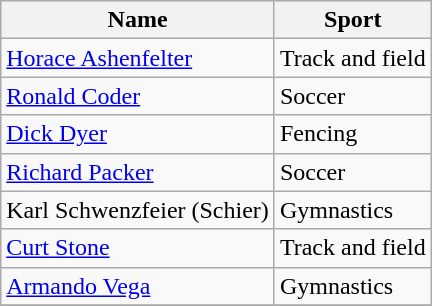<table class="wikitable">
<tr>
<th>Name</th>
<th>Sport</th>
</tr>
<tr>
<td> <a href='#'>Horace Ashenfelter</a></td>
<td>Track and field</td>
</tr>
<tr>
<td> <a href='#'>Ronald Coder</a></td>
<td>Soccer</td>
</tr>
<tr>
<td> <a href='#'>Dick Dyer</a></td>
<td>Fencing</td>
</tr>
<tr>
<td> <a href='#'>Richard Packer</a></td>
<td>Soccer</td>
</tr>
<tr>
<td> Karl Schwenzfeier (Schier)</td>
<td>Gymnastics</td>
</tr>
<tr>
<td> <a href='#'>Curt Stone</a></td>
<td>Track and field</td>
</tr>
<tr>
<td> <a href='#'>Armando Vega</a></td>
<td>Gymnastics</td>
</tr>
<tr>
</tr>
</table>
